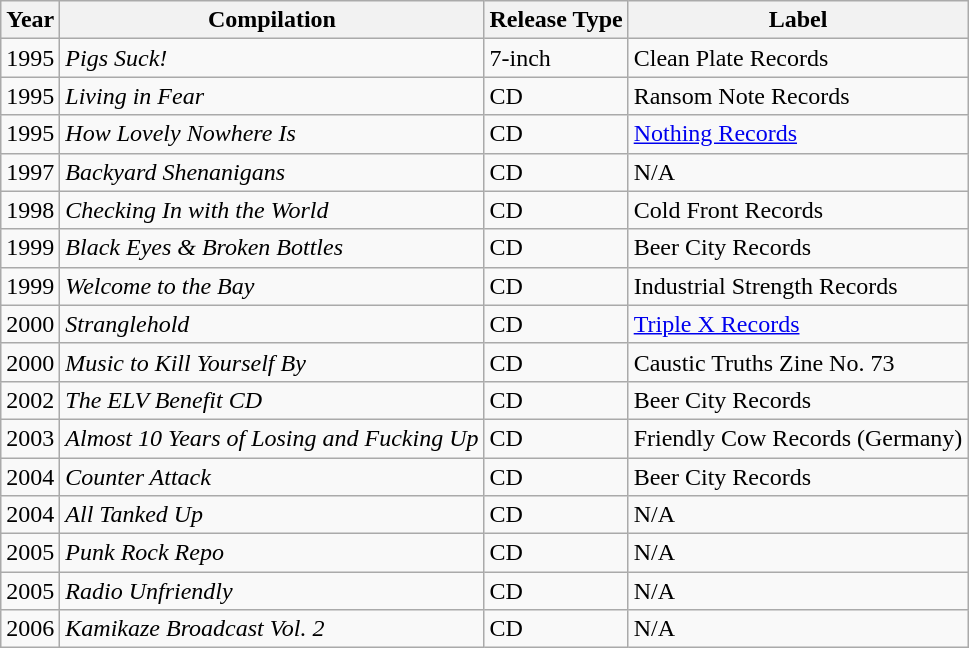<table class="wikitable">
<tr>
<th>Year</th>
<th>Compilation</th>
<th>Release Type</th>
<th>Label</th>
</tr>
<tr>
<td>1995</td>
<td><em>Pigs Suck!</em></td>
<td>7-inch</td>
<td>Clean Plate Records</td>
</tr>
<tr>
<td>1995</td>
<td><em>Living in Fear</em></td>
<td>CD</td>
<td>Ransom Note Records</td>
</tr>
<tr>
<td>1995</td>
<td><em>How Lovely Nowhere Is</em></td>
<td>CD</td>
<td><a href='#'>Nothing Records</a></td>
</tr>
<tr>
<td>1997</td>
<td><em>Backyard Shenanigans</em></td>
<td>CD</td>
<td>N/A</td>
</tr>
<tr>
<td>1998</td>
<td><em>Checking In with the World</em></td>
<td>CD</td>
<td>Cold Front Records</td>
</tr>
<tr>
<td>1999</td>
<td><em>Black Eyes & Broken Bottles</em></td>
<td>CD</td>
<td>Beer City Records</td>
</tr>
<tr>
<td>1999</td>
<td><em>Welcome to the Bay</em></td>
<td>CD</td>
<td>Industrial Strength Records</td>
</tr>
<tr>
<td>2000</td>
<td><em>Stranglehold</em></td>
<td>CD</td>
<td><a href='#'>Triple X Records</a></td>
</tr>
<tr>
<td>2000</td>
<td><em>Music to Kill Yourself By</em></td>
<td>CD</td>
<td>Caustic Truths Zine No. 73</td>
</tr>
<tr>
<td>2002</td>
<td><em>The ELV Benefit CD</em></td>
<td>CD</td>
<td>Beer City Records</td>
</tr>
<tr>
<td>2003</td>
<td><em>Almost 10 Years of Losing and Fucking Up</em></td>
<td>CD</td>
<td>Friendly Cow Records (Germany)</td>
</tr>
<tr>
<td>2004</td>
<td><em>Counter Attack</em></td>
<td>CD</td>
<td>Beer City Records</td>
</tr>
<tr>
<td>2004</td>
<td><em>All Tanked Up</em></td>
<td>CD</td>
<td>N/A</td>
</tr>
<tr>
<td>2005</td>
<td><em>Punk Rock Repo</em></td>
<td>CD</td>
<td>N/A</td>
</tr>
<tr>
<td>2005</td>
<td><em>Radio Unfriendly</em></td>
<td>CD</td>
<td>N/A</td>
</tr>
<tr>
<td>2006</td>
<td><em>Kamikaze Broadcast Vol. 2</em></td>
<td>CD</td>
<td>N/A</td>
</tr>
</table>
